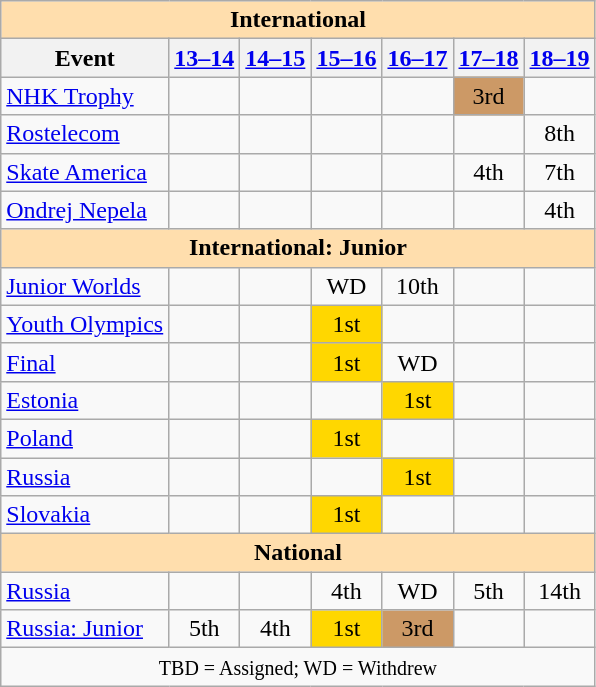<table class="wikitable" style="text-align:center">
<tr>
<th style="background-color: #ffdead; " colspan=7 align=center>International</th>
</tr>
<tr>
<th>Event</th>
<th><a href='#'>13–14</a></th>
<th><a href='#'>14–15</a></th>
<th><a href='#'>15–16</a></th>
<th><a href='#'>16–17</a></th>
<th><a href='#'>17–18</a></th>
<th><a href='#'>18–19</a></th>
</tr>
<tr>
<td align=left> <a href='#'>NHK Trophy</a></td>
<td></td>
<td></td>
<td></td>
<td></td>
<td bgcolor="#cc9966">3rd</td>
<td></td>
</tr>
<tr>
<td align=left> <a href='#'>Rostelecom</a></td>
<td></td>
<td></td>
<td></td>
<td></td>
<td></td>
<td>8th</td>
</tr>
<tr>
<td align=left> <a href='#'>Skate America</a></td>
<td></td>
<td></td>
<td></td>
<td></td>
<td>4th</td>
<td>7th</td>
</tr>
<tr>
<td align=left> <a href='#'>Ondrej Nepela</a></td>
<td></td>
<td></td>
<td></td>
<td></td>
<td></td>
<td>4th</td>
</tr>
<tr>
<th style="background-color: #ffdead; " colspan=7 align=center>International: Junior</th>
</tr>
<tr>
<td align=left><a href='#'>Junior Worlds</a></td>
<td></td>
<td></td>
<td>WD</td>
<td>10th</td>
<td></td>
<td></td>
</tr>
<tr>
<td align=left><a href='#'>Youth Olympics</a></td>
<td></td>
<td></td>
<td bgcolor=gold>1st</td>
<td></td>
<td></td>
<td></td>
</tr>
<tr>
<td align=left> <a href='#'>Final</a></td>
<td></td>
<td></td>
<td bgcolor=gold>1st</td>
<td>WD</td>
<td></td>
<td></td>
</tr>
<tr>
<td align=left> <a href='#'>Estonia</a></td>
<td></td>
<td></td>
<td></td>
<td bgcolor=gold>1st</td>
<td></td>
<td></td>
</tr>
<tr>
<td align=left> <a href='#'>Poland</a></td>
<td></td>
<td></td>
<td bgcolor=gold>1st</td>
<td></td>
<td></td>
<td></td>
</tr>
<tr>
<td align=left> <a href='#'>Russia</a></td>
<td></td>
<td></td>
<td></td>
<td bgcolor=gold>1st</td>
<td></td>
<td></td>
</tr>
<tr>
<td align=left> <a href='#'>Slovakia</a></td>
<td></td>
<td></td>
<td bgcolor=gold>1st</td>
<td></td>
<td></td>
<td></td>
</tr>
<tr>
<th style="background-color: #ffdead; " colspan=7 align=center>National</th>
</tr>
<tr>
<td align=left><a href='#'>Russia</a></td>
<td></td>
<td></td>
<td>4th</td>
<td>WD</td>
<td>5th</td>
<td>14th</td>
</tr>
<tr>
<td align=left><a href='#'>Russia: Junior</a></td>
<td>5th</td>
<td>4th</td>
<td bgcolor=gold>1st</td>
<td bgcolor="#cc9966">3rd</td>
<td></td>
<td></td>
</tr>
<tr>
<td colspan=7 align=center><small> TBD = Assigned; WD = Withdrew </small></td>
</tr>
</table>
